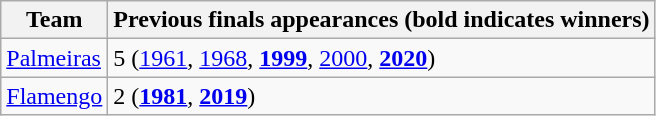<table class="wikitable">
<tr>
<th>Team</th>
<th>Previous finals appearances (bold indicates winners)</th>
</tr>
<tr>
<td> <a href='#'>Palmeiras</a></td>
<td>5 (<a href='#'>1961</a>, <a href='#'>1968</a>, <strong><a href='#'>1999</a></strong>, <a href='#'>2000</a>, <strong><a href='#'>2020</a></strong>)</td>
</tr>
<tr>
<td> <a href='#'>Flamengo</a></td>
<td>2 (<strong><a href='#'>1981</a></strong>, <strong><a href='#'>2019</a></strong>)</td>
</tr>
</table>
